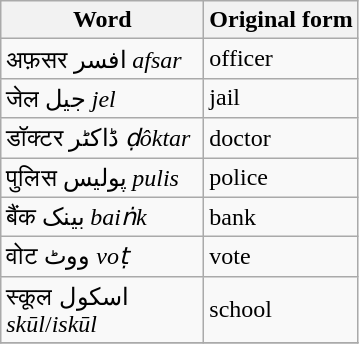<table class="wikitable">
<tr>
<th>Word</th>
<th>Original form</th>
</tr>
<tr>
<td style="width:08em">अफ़सर افسر <em>afsar</em></td>
<td>officer</td>
</tr>
<tr>
<td>जेल جیل <em>jel</em></td>
<td>jail</td>
</tr>
<tr>
<td>डॉक्टर ڈاکٹر <em>ḍôktar</em></td>
<td>doctor</td>
</tr>
<tr>
<td>पुलिस پولیس <em>pulis</em></td>
<td>police</td>
</tr>
<tr>
<td>बैंक بینک <em>baiṅk</em></td>
<td>bank</td>
</tr>
<tr>
<td>वोट ووٹ <em>voṭ</em></td>
<td>vote</td>
</tr>
<tr>
<td>स्कूल اسکول <em>skūl</em>/<em>iskūl</em></td>
<td>school</td>
</tr>
<tr>
</tr>
</table>
